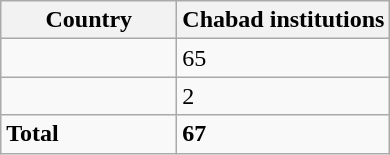<table class="wikitable sortable">
<tr>
<th style="width:110px;">Country</th>
<th data-sort-type="number">Chabad institutions</th>
</tr>
<tr>
<td style="text-align:left;"></td>
<td>65</td>
</tr>
<tr>
<td style="text-align:left;"></td>
<td>2</td>
</tr>
<tr class="sortbottom">
<td><strong>Total</strong></td>
<td><strong>67</strong></td>
</tr>
</table>
